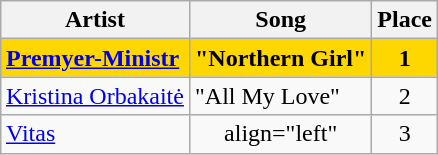<table class="sortable wikitable" style="margin: 1em auto 1em auto; text-align:center">
<tr>
<th>Artist</th>
<th>Song</th>
<th>Place</th>
</tr>
<tr style="font-weight:bold; background:gold;">
<td align="left"><a href='#'>Premyer-Ministr</a></td>
<td align="left">"Northern Girl"</td>
<td>1</td>
</tr>
<tr>
<td align="left"><a href='#'>Kristina Orbakaitė</a></td>
<td align="left">"All My Love"</td>
<td>2</td>
</tr>
<tr>
<td align="left"><a href='#'>Vitas</a></td>
<td>align="left" </td>
<td>3</td>
</tr>
</table>
